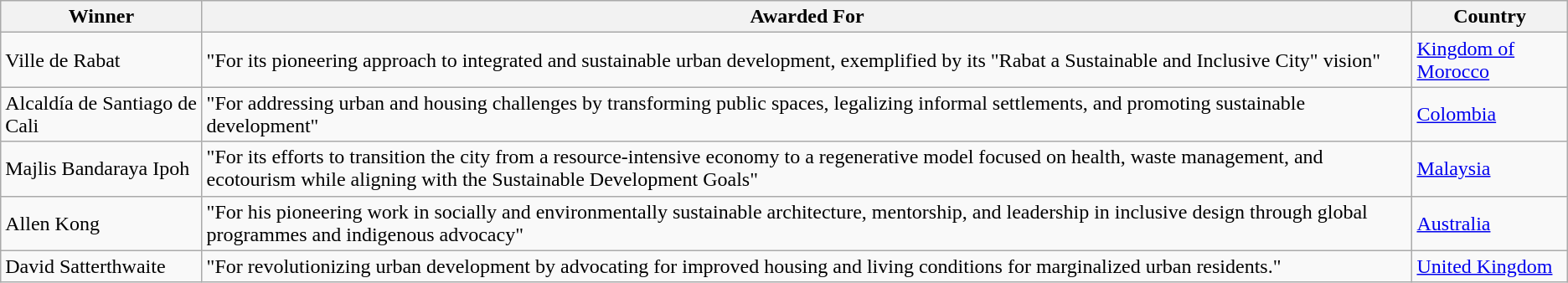<table class="wikitable">
<tr>
<th>Winner</th>
<th>Awarded For</th>
<th>Country</th>
</tr>
<tr>
<td>Ville de Rabat</td>
<td>"For its pioneering approach to integrated and sustainable urban development, exemplified by its "Rabat a Sustainable and Inclusive City" vision"</td>
<td><a href='#'>Kingdom of Morocco</a></td>
</tr>
<tr>
<td>Alcaldía de Santiago de Cali</td>
<td>"For addressing urban and housing challenges by transforming public spaces, legalizing informal settlements, and promoting sustainable development"</td>
<td><a href='#'>Colombia</a></td>
</tr>
<tr>
<td>Majlis Bandaraya Ipoh</td>
<td>"For its efforts to transition the city from a resource-intensive economy to a regenerative model focused on health, waste management, and ecotourism while aligning with the Sustainable Development Goals"</td>
<td><a href='#'>Malaysia</a></td>
</tr>
<tr>
<td>Allen Kong</td>
<td>"For his pioneering work in socially and environmentally sustainable architecture, mentorship, and leadership in inclusive design through global programmes and indigenous advocacy"</td>
<td><a href='#'>Australia</a></td>
</tr>
<tr>
<td>David Satterthwaite</td>
<td>"For revolutionizing urban development by advocating for improved housing and living conditions for marginalized urban residents."</td>
<td><a href='#'>United Kingdom</a></td>
</tr>
</table>
